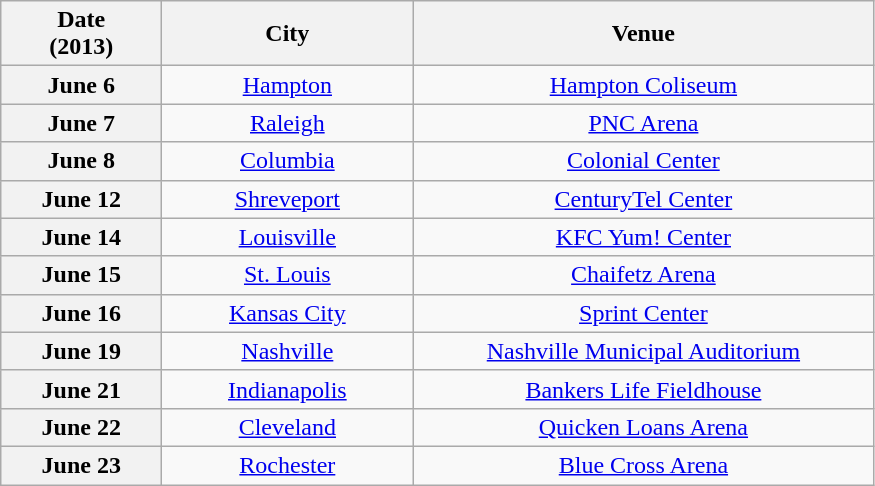<table class="wikitable plainrowheaders" style="text-align:center;">
<tr>
<th scope="col" style="width: 100px;">Date<br>(2013)</th>
<th scope="col" style="width: 160px;">City</th>
<th scope="col" style="width: 300px;">Venue</th>
</tr>
<tr>
<th scope="row">June 6</th>
<td><a href='#'>Hampton</a></td>
<td><a href='#'>Hampton Coliseum</a></td>
</tr>
<tr>
<th scope="row">June 7</th>
<td><a href='#'>Raleigh</a></td>
<td><a href='#'>PNC Arena</a></td>
</tr>
<tr>
<th scope="row">June 8</th>
<td><a href='#'>Columbia</a></td>
<td><a href='#'>Colonial Center</a></td>
</tr>
<tr>
<th scope="row">June 12</th>
<td><a href='#'>Shreveport</a></td>
<td><a href='#'>CenturyTel Center</a></td>
</tr>
<tr>
<th scope="row">June 14</th>
<td><a href='#'>Louisville</a></td>
<td><a href='#'>KFC Yum! Center</a></td>
</tr>
<tr>
<th scope="row">June 15</th>
<td><a href='#'>St. Louis</a></td>
<td><a href='#'>Chaifetz Arena</a></td>
</tr>
<tr>
<th scope="row">June 16</th>
<td><a href='#'>Kansas City</a></td>
<td><a href='#'>Sprint Center</a></td>
</tr>
<tr>
<th scope="row">June 19</th>
<td><a href='#'>Nashville</a></td>
<td><a href='#'>Nashville Municipal Auditorium</a></td>
</tr>
<tr>
<th scope="row">June 21</th>
<td><a href='#'>Indianapolis</a></td>
<td><a href='#'>Bankers Life Fieldhouse</a></td>
</tr>
<tr>
<th scope="row">June 22</th>
<td><a href='#'>Cleveland</a></td>
<td><a href='#'>Quicken Loans Arena</a></td>
</tr>
<tr>
<th scope="row">June 23</th>
<td><a href='#'>Rochester</a></td>
<td><a href='#'>Blue Cross Arena</a></td>
</tr>
</table>
